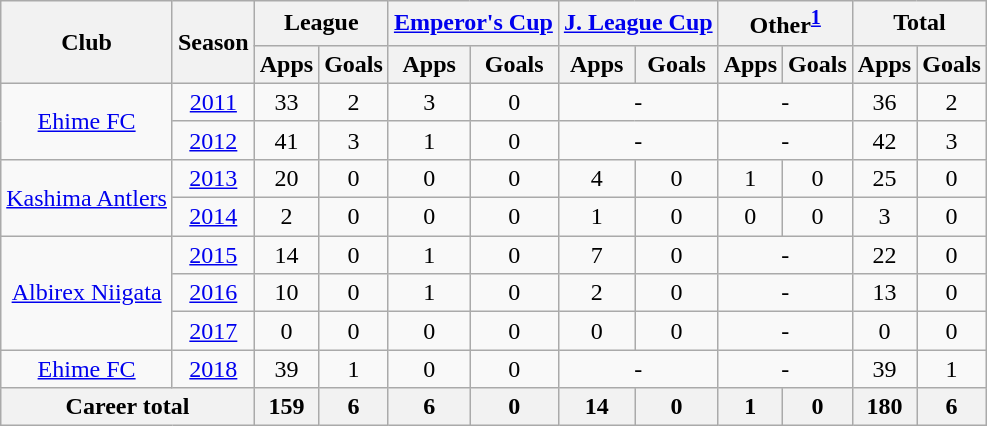<table class="wikitable" style="text-align:center;">
<tr>
<th rowspan="2">Club</th>
<th rowspan="2">Season</th>
<th colspan="2">League</th>
<th colspan="2"><a href='#'>Emperor's Cup</a></th>
<th colspan="2"><a href='#'>J. League Cup</a></th>
<th colspan="2">Other<sup><a href='#'>1</a></sup></th>
<th colspan="2">Total</th>
</tr>
<tr>
<th>Apps</th>
<th>Goals</th>
<th>Apps</th>
<th>Goals</th>
<th>Apps</th>
<th>Goals</th>
<th>Apps</th>
<th>Goals</th>
<th>Apps</th>
<th>Goals</th>
</tr>
<tr>
<td rowspan="2"><a href='#'>Ehime FC</a></td>
<td><a href='#'>2011</a></td>
<td>33</td>
<td>2</td>
<td>3</td>
<td>0</td>
<td colspan="2">-</td>
<td colspan="2">-</td>
<td>36</td>
<td>2</td>
</tr>
<tr>
<td><a href='#'>2012</a></td>
<td>41</td>
<td>3</td>
<td>1</td>
<td>0</td>
<td colspan="2">-</td>
<td colspan="2">-</td>
<td>42</td>
<td>3</td>
</tr>
<tr>
<td rowspan="2"><a href='#'>Kashima Antlers</a></td>
<td><a href='#'>2013</a></td>
<td>20</td>
<td>0</td>
<td>0</td>
<td>0</td>
<td>4</td>
<td>0</td>
<td>1</td>
<td>0</td>
<td>25</td>
<td>0</td>
</tr>
<tr>
<td><a href='#'>2014</a></td>
<td>2</td>
<td>0</td>
<td>0</td>
<td>0</td>
<td>1</td>
<td>0</td>
<td>0</td>
<td>0</td>
<td>3</td>
<td>0</td>
</tr>
<tr>
<td rowspan="3"><a href='#'>Albirex Niigata</a></td>
<td><a href='#'>2015</a></td>
<td>14</td>
<td>0</td>
<td>1</td>
<td>0</td>
<td>7</td>
<td>0</td>
<td colspan="2">-</td>
<td>22</td>
<td>0</td>
</tr>
<tr>
<td><a href='#'>2016</a></td>
<td>10</td>
<td>0</td>
<td>1</td>
<td>0</td>
<td>2</td>
<td>0</td>
<td colspan="2">-</td>
<td>13</td>
<td>0</td>
</tr>
<tr>
<td><a href='#'>2017</a></td>
<td>0</td>
<td>0</td>
<td>0</td>
<td>0</td>
<td>0</td>
<td>0</td>
<td colspan="2">-</td>
<td>0</td>
<td>0</td>
</tr>
<tr>
<td rowspan="1"><a href='#'>Ehime FC</a></td>
<td><a href='#'>2018</a></td>
<td>39</td>
<td>1</td>
<td>0</td>
<td>0</td>
<td colspan="2">-</td>
<td colspan="2">-</td>
<td>39</td>
<td>1</td>
</tr>
<tr>
<th colspan="2">Career total</th>
<th>159</th>
<th>6</th>
<th>6</th>
<th>0</th>
<th>14</th>
<th>0</th>
<th>1</th>
<th>0</th>
<th>180</th>
<th>6</th>
</tr>
</table>
